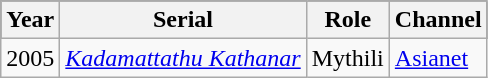<table class="wikitable sortable">
<tr style="background:#000;">
<th>Year</th>
<th>Serial</th>
<th>Role</th>
<th>Channel</th>
</tr>
<tr>
<td>2005</td>
<td><a href='#'><em>Kadamattathu Kathanar</em></a></td>
<td>Mythili</td>
<td><a href='#'>Asianet</a></td>
</tr>
</table>
